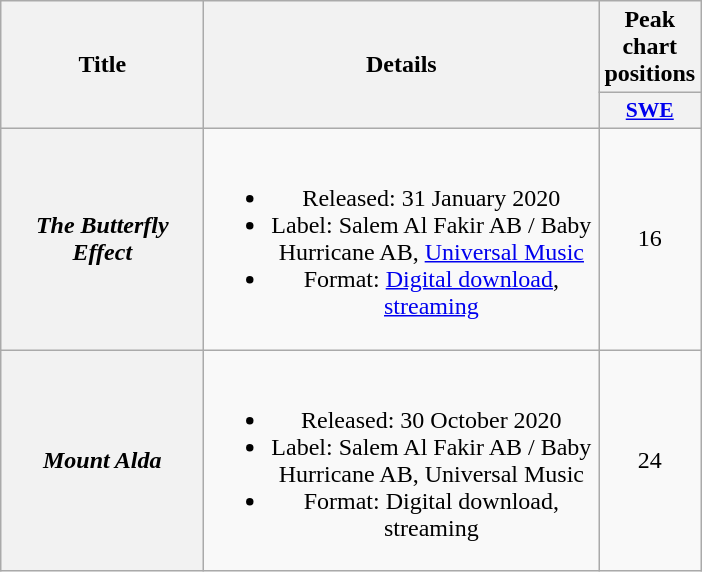<table class="wikitable plainrowheaders" style="text-align:center;" border="1">
<tr>
<th scope="col" rowspan="2" style="width:8em;">Title</th>
<th scope="col" rowspan="2" style="width:16em;">Details</th>
<th scope="col" colspan="1">Peak chart positions</th>
</tr>
<tr>
<th scope="col" style="width:2.9em;font-size:90%;"><a href='#'>SWE</a><br></th>
</tr>
<tr>
<th scope="row"><em>The Butterfly Effect</em></th>
<td><br><ul><li>Released: 31 January 2020</li><li>Label: Salem Al Fakir AB / Baby Hurricane AB, <a href='#'>Universal Music</a></li><li>Format: <a href='#'>Digital download</a>, <a href='#'>streaming</a></li></ul></td>
<td>16<br></td>
</tr>
<tr>
<th scope="row"><em>Mount Alda</em></th>
<td><br><ul><li>Released: 30 October 2020</li><li>Label: Salem Al Fakir AB / Baby Hurricane AB, Universal Music</li><li>Format: Digital download, streaming</li></ul></td>
<td>24</td>
</tr>
</table>
